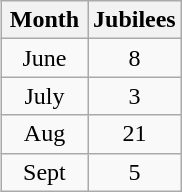<table class="wikitable" "width:300px; style="float:right;"  cellpadding="9">
<tr>
<th style="width:50px;">Month</th>
<th style="width:50px;">Jubilees</th>
</tr>
<tr style="text-align:center;">
<td>June</td>
<td style="text-align:center;">8</td>
</tr>
<tr style="text-align:center;">
<td>July</td>
<td style="text-align:center;">3</td>
</tr>
<tr style="text-align:center;">
<td>Aug</td>
<td style="text-align:center;">21</td>
</tr>
<tr style="text-align:center;">
<td>Sept</td>
<td style="text-align:center;">5</td>
</tr>
</table>
